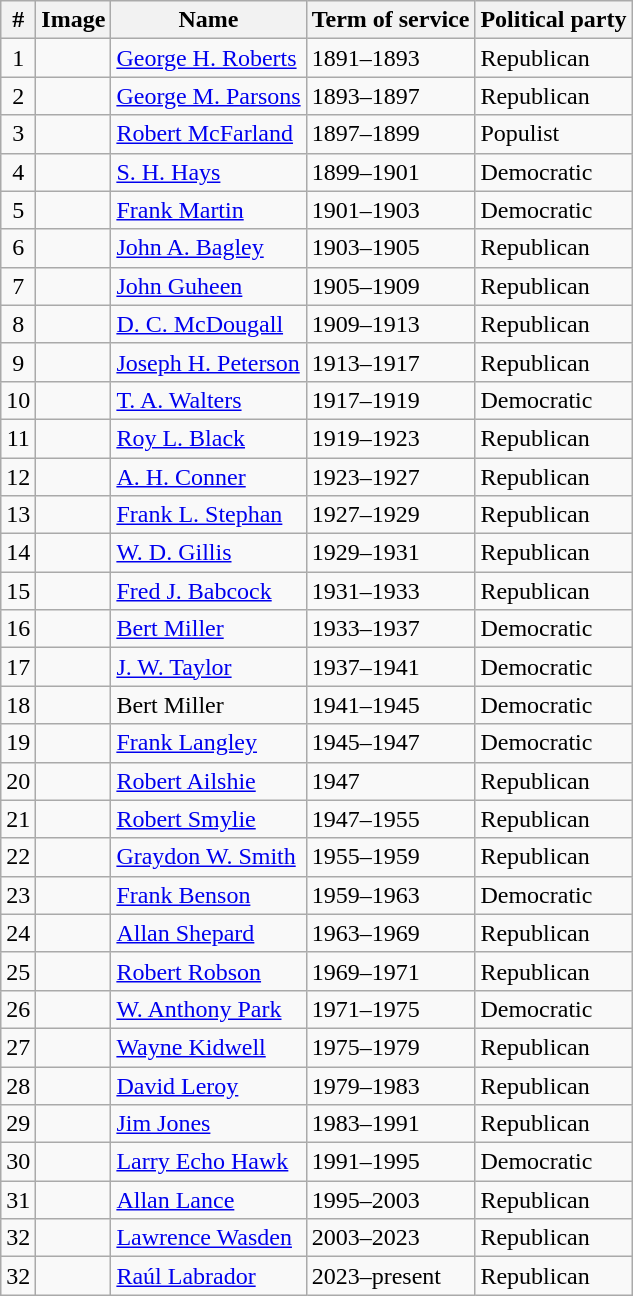<table class="wikitable sortable">
<tr>
<th>#</th>
<th>Image</th>
<th>Name</th>
<th>Term of service</th>
<th>Political party</th>
</tr>
<tr>
<td align=center>1</td>
<td></td>
<td><a href='#'>George H. Roberts</a></td>
<td>1891–1893</td>
<td>Republican</td>
</tr>
<tr>
<td align=center>2</td>
<td></td>
<td><a href='#'>George M. Parsons</a></td>
<td>1893–1897</td>
<td>Republican</td>
</tr>
<tr>
<td align=center>3</td>
<td></td>
<td><a href='#'>Robert McFarland</a></td>
<td>1897–1899</td>
<td>Populist</td>
</tr>
<tr>
<td align=center>4</td>
<td></td>
<td><a href='#'>S. H. Hays</a></td>
<td>1899–1901</td>
<td>Democratic</td>
</tr>
<tr>
<td align=center>5</td>
<td></td>
<td><a href='#'>Frank Martin</a></td>
<td>1901–1903</td>
<td>Democratic</td>
</tr>
<tr>
<td align=center>6</td>
<td></td>
<td><a href='#'>John A. Bagley</a></td>
<td>1903–1905</td>
<td>Republican</td>
</tr>
<tr>
<td align=center>7</td>
<td></td>
<td><a href='#'>John Guheen</a></td>
<td>1905–1909</td>
<td>Republican</td>
</tr>
<tr>
<td align=center>8</td>
<td></td>
<td><a href='#'>D. C. McDougall</a></td>
<td>1909–1913</td>
<td>Republican</td>
</tr>
<tr>
<td align=center>9</td>
<td></td>
<td><a href='#'>Joseph H. Peterson</a></td>
<td>1913–1917</td>
<td>Republican</td>
</tr>
<tr>
<td align=center>10</td>
<td></td>
<td><a href='#'>T. A. Walters</a></td>
<td>1917–1919</td>
<td>Democratic</td>
</tr>
<tr>
<td align=center>11</td>
<td></td>
<td><a href='#'>Roy L. Black</a></td>
<td>1919–1923</td>
<td>Republican</td>
</tr>
<tr>
<td align=center>12</td>
<td></td>
<td><a href='#'>A. H. Conner</a></td>
<td>1923–1927</td>
<td>Republican</td>
</tr>
<tr>
<td align=center>13</td>
<td></td>
<td><a href='#'>Frank L. Stephan</a></td>
<td>1927–1929</td>
<td>Republican</td>
</tr>
<tr>
<td align=center>14</td>
<td></td>
<td><a href='#'>W. D. Gillis</a></td>
<td>1929–1931</td>
<td>Republican</td>
</tr>
<tr>
<td align=center>15</td>
<td></td>
<td><a href='#'>Fred J. Babcock</a></td>
<td>1931–1933</td>
<td>Republican</td>
</tr>
<tr>
<td align=center>16</td>
<td></td>
<td><a href='#'>Bert Miller</a></td>
<td>1933–1937</td>
<td>Democratic</td>
</tr>
<tr>
<td align=center>17</td>
<td></td>
<td><a href='#'>J. W. Taylor</a></td>
<td>1937–1941</td>
<td>Democratic</td>
</tr>
<tr>
<td align=center>18</td>
<td></td>
<td>Bert Miller</td>
<td>1941–1945</td>
<td>Democratic</td>
</tr>
<tr>
<td align=center>19</td>
<td></td>
<td><a href='#'>Frank Langley</a></td>
<td>1945–1947</td>
<td>Democratic</td>
</tr>
<tr>
<td align=center>20</td>
<td></td>
<td><a href='#'>Robert Ailshie</a></td>
<td>1947</td>
<td>Republican</td>
</tr>
<tr>
<td align=center>21</td>
<td></td>
<td><a href='#'>Robert Smylie</a></td>
<td>1947–1955</td>
<td>Republican</td>
</tr>
<tr>
<td align=center>22</td>
<td></td>
<td><a href='#'>Graydon W. Smith</a></td>
<td>1955–1959</td>
<td>Republican</td>
</tr>
<tr>
<td align=center>23</td>
<td></td>
<td><a href='#'>Frank Benson</a></td>
<td>1959–1963</td>
<td>Democratic</td>
</tr>
<tr>
<td align=center>24</td>
<td></td>
<td><a href='#'>Allan Shepard</a></td>
<td>1963–1969</td>
<td>Republican</td>
</tr>
<tr>
<td align=center>25</td>
<td></td>
<td><a href='#'>Robert Robson</a></td>
<td>1969–1971</td>
<td>Republican</td>
</tr>
<tr>
<td align=center>26</td>
<td></td>
<td><a href='#'>W. Anthony Park</a></td>
<td>1971–1975</td>
<td>Democratic</td>
</tr>
<tr>
<td align=center>27</td>
<td></td>
<td><a href='#'>Wayne Kidwell</a></td>
<td>1975–1979</td>
<td>Republican</td>
</tr>
<tr>
<td align=center>28</td>
<td></td>
<td><a href='#'>David Leroy</a></td>
<td>1979–1983</td>
<td>Republican</td>
</tr>
<tr>
<td align=center>29</td>
<td></td>
<td><a href='#'>Jim Jones</a></td>
<td>1983–1991</td>
<td>Republican</td>
</tr>
<tr>
<td align=center>30</td>
<td></td>
<td><a href='#'>Larry Echo Hawk</a></td>
<td>1991–1995</td>
<td>Democratic</td>
</tr>
<tr>
<td align=center>31</td>
<td></td>
<td><a href='#'>Allan Lance</a></td>
<td>1995–2003</td>
<td>Republican</td>
</tr>
<tr>
<td align=center>32</td>
<td></td>
<td><a href='#'>Lawrence Wasden</a></td>
<td>2003–2023</td>
<td>Republican</td>
</tr>
<tr>
<td align=center>32</td>
<td></td>
<td><a href='#'>Raúl Labrador</a></td>
<td>2023–present</td>
<td>Republican</td>
</tr>
</table>
